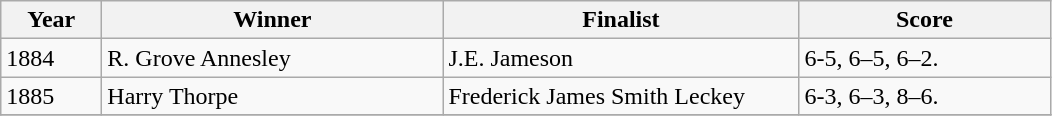<table class="wikitable">
<tr>
<th style="width:60px;">Year</th>
<th style="width:220px;">Winner</th>
<th style="width:230px;">Finalist</th>
<th style="width:160px;">Score</th>
</tr>
<tr>
<td>1884</td>
<td> R. Grove Annesley</td>
<td> J.E. Jameson</td>
<td>6-5, 6–5, 6–2.</td>
</tr>
<tr>
<td>1885</td>
<td> Harry Thorpe</td>
<td> Frederick James Smith Leckey</td>
<td>6-3, 6–3, 8–6.</td>
</tr>
<tr>
</tr>
</table>
